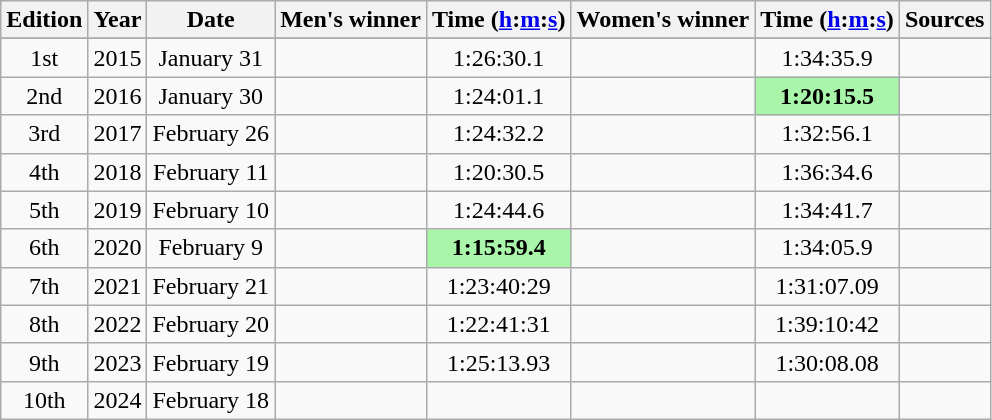<table class="wikitable sortable" style="text-align:center">
<tr>
<th class=unsortable>Edition</th>
<th>Year</th>
<th>Date</th>
<th class=unsortable>Men's winner</th>
<th>Time (<a href='#'>h</a>:<a href='#'>m</a>:<a href='#'>s</a>)</th>
<th class=unsortable>Women's winner</th>
<th>Time (<a href='#'>h</a>:<a href='#'>m</a>:<a href='#'>s</a>)</th>
<th>Sources</th>
</tr>
<tr>
</tr>
<tr>
<td>1st</td>
<td>2015</td>
<td>January 31</td>
<td align=left></td>
<td>1:26:30.1</td>
<td align=left></td>
<td>1:34:35.9</td>
<td></td>
</tr>
<tr>
<td>2nd</td>
<td>2016</td>
<td>January 30</td>
<td align=left></td>
<td>1:24:01.1</td>
<td align=left></td>
<td bgcolor=#A9F5A9><strong>1:20:15.5</strong></td>
<td></td>
</tr>
<tr>
<td>3rd</td>
<td>2017</td>
<td>February 26</td>
<td align=left></td>
<td>1:24:32.2</td>
<td align=left></td>
<td>1:32:56.1</td>
<td></td>
</tr>
<tr>
<td>4th</td>
<td>2018</td>
<td>February 11</td>
<td align=left></td>
<td>1:20:30.5</td>
<td align=left></td>
<td>1:36:34.6</td>
<td></td>
</tr>
<tr>
<td>5th</td>
<td>2019</td>
<td>February 10</td>
<td align=left></td>
<td>1:24:44.6</td>
<td align=left></td>
<td>1:34:41.7</td>
<td></td>
</tr>
<tr>
<td>6th</td>
<td>2020</td>
<td>February 9</td>
<td align=left></td>
<td bgcolor=#A9F5A9><strong>1:15:59.4</strong></td>
<td align=left></td>
<td>1:34:05.9</td>
<td></td>
</tr>
<tr>
<td>7th</td>
<td>2021</td>
<td>February 21</td>
<td align=left></td>
<td>1:23:40:29</td>
<td align=left></td>
<td>1:31:07.09</td>
<td></td>
</tr>
<tr>
<td>8th</td>
<td>2022</td>
<td>February 20</td>
<td align=left></td>
<td>1:22:41:31</td>
<td align=left></td>
<td>1:39:10:42</td>
<td></td>
</tr>
<tr>
<td>9th</td>
<td>2023</td>
<td>February 19</td>
<td align=left></td>
<td>1:25:13.93</td>
<td align=left></td>
<td>1:30:08.08</td>
<td></td>
</tr>
<tr>
<td>10th</td>
<td>2024</td>
<td>February 18</td>
<td></td>
<td></td>
<td></td>
<td></td>
<td></td>
</tr>
</table>
